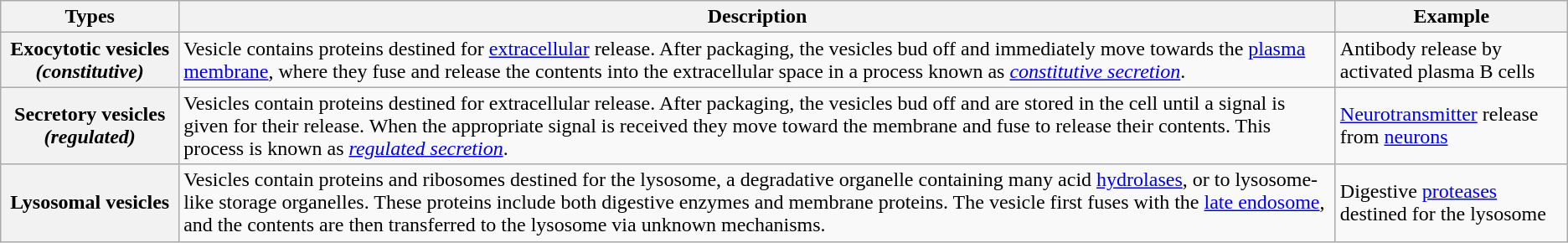<table class="wikitable">
<tr>
<th>Types</th>
<th>Description</th>
<th>Example</th>
</tr>
<tr>
<th>Exocytotic vesicles <em>(constitutive)</em></th>
<td>Vesicle contains proteins destined for <a href='#'>extracellular</a> release. After packaging, the vesicles bud off and immediately move towards the <a href='#'>plasma membrane</a>, where they fuse and release the contents into the extracellular space in a process known as <em><a href='#'>constitutive secretion</a></em>.</td>
<td>Antibody release by activated plasma B cells</td>
</tr>
<tr>
<th>Secretory vesicles <em>(regulated)</em></th>
<td>Vesicles contain proteins destined for extracellular release. After packaging, the vesicles bud off and are stored in the cell until a signal is given for their release. When the appropriate signal is received they move toward the membrane and fuse to release their contents. This process is known as <em><a href='#'>regulated secretion</a></em>.</td>
<td><a href='#'>Neurotransmitter</a> release from <a href='#'>neurons</a></td>
</tr>
<tr>
<th>Lysosomal vesicles</th>
<td>Vesicles contain proteins and ribosomes destined for the lysosome, a degradative organelle containing many acid <a href='#'>hydrolases</a>, or to lysosome-like storage organelles. These proteins include both digestive enzymes and membrane proteins. The vesicle first fuses with the <a href='#'>late endosome</a>, and the contents are then transferred to the lysosome via unknown mechanisms.</td>
<td>Digestive <a href='#'>proteases</a> destined for the lysosome</td>
</tr>
</table>
